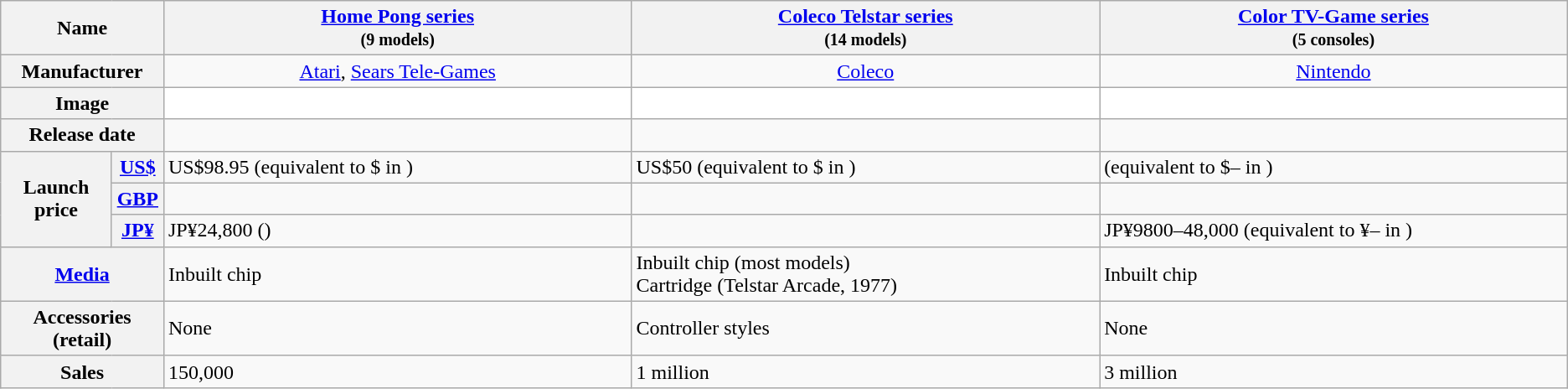<table class="wikitable">
<tr>
<th colspan="2" style="width: 10%">Name</th>
<th style="width: 30%;"><a href='#'>Home Pong series</a><br><small>(9 models)</small></th>
<th style="width: 30%;"><a href='#'>Coleco Telstar series</a><br><small>(14 models)</small></th>
<th style="width: 30%;"><a href='#'>Color TV-Game series</a><br><small>(5 consoles)</small></th>
</tr>
<tr style="text-align:center;">
<th colspan="2">Manufacturer</th>
<td><a href='#'>Atari</a>, <a href='#'>Sears Tele-Games</a></td>
<td><a href='#'>Coleco</a></td>
<td><a href='#'>Nintendo</a></td>
</tr>
<tr style="text-align:center;">
<th colspan="2">Image</th>
<td style="background:white;"></td>
<td style="background:white;"></td>
<td style="background:white;"></td>
</tr>
<tr>
<th colspan="2">Release date</th>
<td></td>
<td></td>
<td></td>
</tr>
<tr>
<th rowspan="3">Launch price</th>
<th><a href='#'>US$</a></th>
<td>US$98.95 (equivalent to $ in )</td>
<td>US$50 (equivalent to $ in )</td>
<td> (equivalent to $– in )</td>
</tr>
<tr>
<th><a href='#'>GBP</a></th>
<td></td>
<td></td>
<td></td>
</tr>
<tr>
<th><a href='#'>JP¥</a></th>
<td>JP¥24,800 ()</td>
<td></td>
<td>JP¥9800–48,000 (equivalent to ¥– in )</td>
</tr>
<tr>
<th colspan="2"><a href='#'>Media</a></th>
<td>Inbuilt chip</td>
<td>Inbuilt chip (most models)<br>Cartridge (Telstar Arcade, 1977)</td>
<td>Inbuilt chip</td>
</tr>
<tr>
<th colspan="2">Accessories (retail)</th>
<td>None</td>
<td>Controller styles</td>
<td>None</td>
</tr>
<tr>
<th colspan="2">Sales</th>
<td>150,000</td>
<td>1 million</td>
<td>3 million</td>
</tr>
</table>
